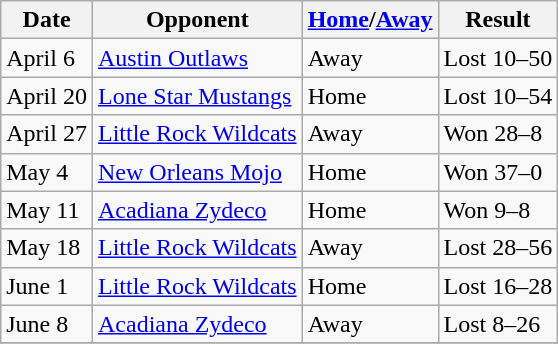<table class="wikitable">
<tr>
<th>Date</th>
<th>Opponent</th>
<th><a href='#'>Home</a>/<a href='#'>Away</a></th>
<th>Result</th>
</tr>
<tr>
<td>April 6</td>
<td><a href='#'>Austin Outlaws</a></td>
<td>Away</td>
<td>Lost 10–50</td>
</tr>
<tr>
<td>April 20</td>
<td><a href='#'>Lone Star Mustangs</a></td>
<td>Home</td>
<td>Lost 10–54</td>
</tr>
<tr>
<td>April 27</td>
<td><a href='#'>Little Rock Wildcats</a></td>
<td>Away</td>
<td>Won 28–8</td>
</tr>
<tr>
<td>May 4</td>
<td><a href='#'>New Orleans Mojo</a></td>
<td>Home</td>
<td>Won 37–0</td>
</tr>
<tr>
<td>May 11</td>
<td><a href='#'>Acadiana Zydeco</a></td>
<td>Home</td>
<td>Won 9–8</td>
</tr>
<tr>
<td>May 18</td>
<td><a href='#'>Little Rock Wildcats</a></td>
<td>Away</td>
<td>Lost 28–56</td>
</tr>
<tr>
<td>June 1</td>
<td><a href='#'>Little Rock Wildcats</a></td>
<td>Home</td>
<td>Lost 16–28</td>
</tr>
<tr>
<td>June 8</td>
<td><a href='#'>Acadiana Zydeco</a></td>
<td>Away</td>
<td>Lost 8–26</td>
</tr>
<tr>
</tr>
</table>
